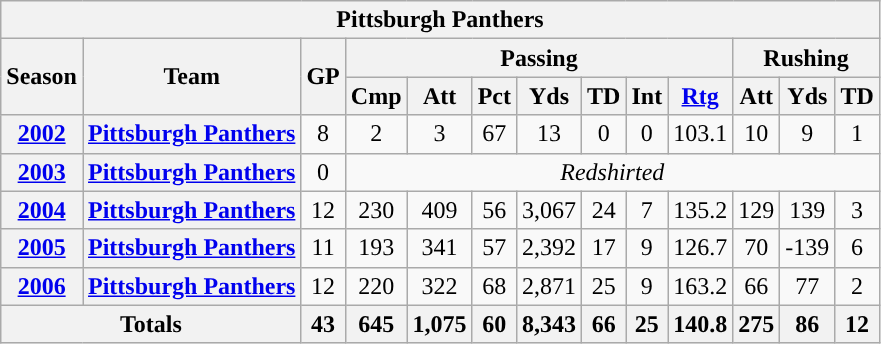<table class="wikitable" style="text-align:center;">
<tr>
<th colspan="16">Pittsburgh Panthers</th>
</tr>
<tr>
<th rowspan="2">Season</th>
<th rowspan="2">Team</th>
<th rowspan="2">GP</th>
<th colspan="7">Passing</th>
<th colspan="3">Rushing</th>
</tr>
<tr>
<th>Cmp</th>
<th>Att</th>
<th>Pct</th>
<th>Yds</th>
<th>TD</th>
<th>Int</th>
<th><a href='#'>Rtg</a></th>
<th>Att</th>
<th>Yds</th>
<th>TD</th>
</tr>
<tr>
<th><a href='#'>2002</a></th>
<th><a href='#'>Pittsburgh Panthers</a></th>
<td>8</td>
<td>2</td>
<td>3</td>
<td>67</td>
<td>13</td>
<td>0</td>
<td>0</td>
<td>103.1</td>
<td>10</td>
<td>9</td>
<td>1</td>
</tr>
<tr>
<th><a href='#'>2003</a></th>
<th><a href='#'>Pittsburgh Panthers</a></th>
<td>0</td>
<td colspan="10"><em>Redshirted</em></td>
</tr>
<tr>
<th><a href='#'>2004</a></th>
<th><a href='#'>Pittsburgh Panthers</a></th>
<td>12</td>
<td>230</td>
<td>409</td>
<td>56</td>
<td>3,067</td>
<td>24</td>
<td>7</td>
<td>135.2</td>
<td>129</td>
<td>139</td>
<td>3</td>
</tr>
<tr>
<th><a href='#'>2005</a></th>
<th><a href='#'>Pittsburgh Panthers</a></th>
<td>11</td>
<td>193</td>
<td>341</td>
<td>57</td>
<td>2,392</td>
<td>17</td>
<td>9</td>
<td>126.7</td>
<td>70</td>
<td>-139</td>
<td>6</td>
</tr>
<tr>
<th><a href='#'>2006</a></th>
<th><a href='#'>Pittsburgh Panthers</a></th>
<td>12</td>
<td>220</td>
<td>322</td>
<td>68</td>
<td>2,871</td>
<td>25</td>
<td>9</td>
<td>163.2</td>
<td>66</td>
<td>77</td>
<td>2</td>
</tr>
<tr>
<th colspan="2">Totals</th>
<th>43</th>
<th>645</th>
<th>1,075</th>
<th>60</th>
<th>8,343</th>
<th>66</th>
<th>25</th>
<th>140.8</th>
<th>275</th>
<th>86</th>
<th>12</th>
</tr>
</table>
